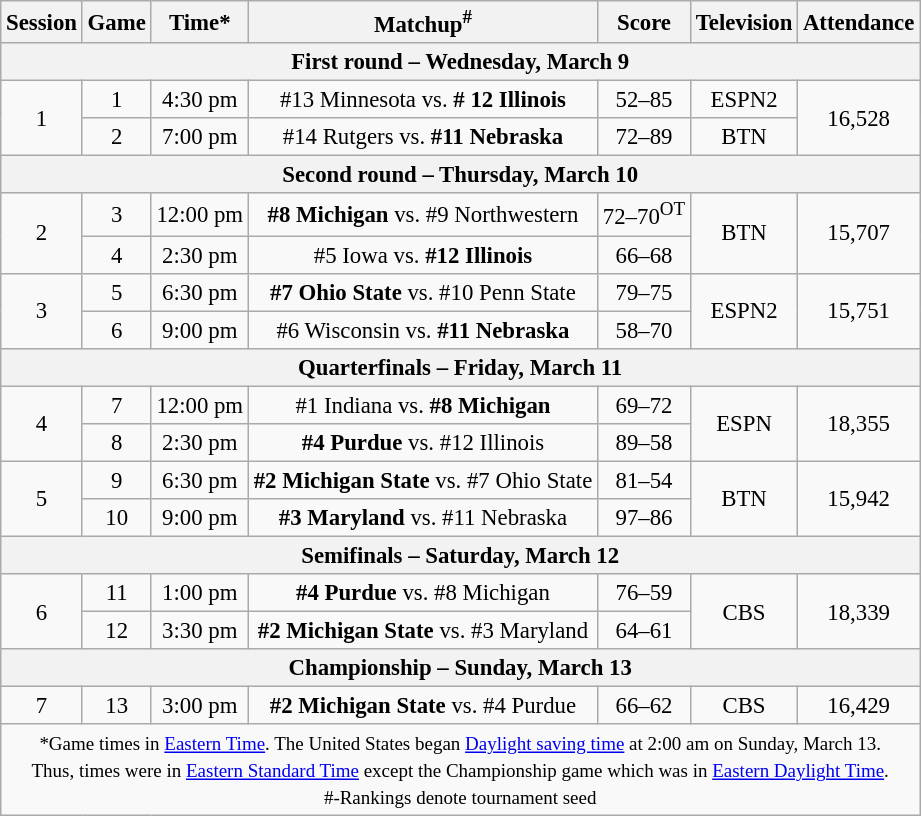<table class="wikitable" style="font-size: 95%; text-align:center">
<tr>
<th>Session</th>
<th>Game</th>
<th>Time*</th>
<th>Matchup<sup>#</sup></th>
<th>Score</th>
<th>Television</th>
<th>Attendance</th>
</tr>
<tr>
<th colspan=7>First round – Wednesday, March 9</th>
</tr>
<tr>
<td rowspan=2>1</td>
<td>1</td>
<td>4:30 pm</td>
<td>#13 Minnesota vs. <strong># 12 Illinois</strong></td>
<td>52–85</td>
<td>ESPN2</td>
<td rowspan=2>16,528</td>
</tr>
<tr>
<td>2</td>
<td>7:00 pm</td>
<td>#14 Rutgers vs. <strong>#11 Nebraska</strong></td>
<td>72–89</td>
<td>BTN</td>
</tr>
<tr>
<th colspan=7>Second round – Thursday, March 10</th>
</tr>
<tr>
<td rowspan=2>2</td>
<td>3</td>
<td>12:00 pm</td>
<td><strong>#8 Michigan</strong> vs. #9 Northwestern</td>
<td>72–70<sup>OT</sup></td>
<td rowspan=2>BTN</td>
<td rowspan=2>15,707</td>
</tr>
<tr>
<td>4</td>
<td>2:30 pm</td>
<td>#5 Iowa vs. <strong>#12 Illinois</strong></td>
<td>66–68</td>
</tr>
<tr>
<td rowspan=2>3</td>
<td>5</td>
<td>6:30 pm</td>
<td><strong>#7 Ohio State</strong> vs. #10 Penn State</td>
<td>79–75</td>
<td rowspan=2>ESPN2</td>
<td rowspan=2>15,751</td>
</tr>
<tr>
<td>6</td>
<td>9:00 pm</td>
<td>#6 Wisconsin vs. <strong>#11 Nebraska</strong></td>
<td>58–70</td>
</tr>
<tr>
<th colspan=7>Quarterfinals – Friday, March 11</th>
</tr>
<tr>
<td rowspan=2>4</td>
<td>7</td>
<td>12:00 pm</td>
<td>#1 Indiana vs. <strong>#8 Michigan</strong></td>
<td>69–72</td>
<td rowspan=2>ESPN</td>
<td rowspan=2>18,355</td>
</tr>
<tr>
<td>8</td>
<td>2:30 pm</td>
<td><strong>#4 Purdue</strong> vs. #12 Illinois</td>
<td>89–58</td>
</tr>
<tr>
<td rowspan=2>5</td>
<td>9</td>
<td>6:30 pm</td>
<td><strong>#2 Michigan State</strong> vs. #7 Ohio State</td>
<td>81–54</td>
<td rowspan=2>BTN</td>
<td rowspan=2>15,942</td>
</tr>
<tr>
<td>10</td>
<td>9:00 pm</td>
<td><strong>#3 Maryland</strong> vs. #11 Nebraska</td>
<td>97–86</td>
</tr>
<tr>
<th colspan=7>Semifinals – Saturday, March 12</th>
</tr>
<tr>
<td rowspan=2>6</td>
<td>11</td>
<td>1:00 pm</td>
<td><strong>#4 Purdue</strong> vs. #8 Michigan</td>
<td>76–59</td>
<td rowspan=2>CBS</td>
<td rowspan=2>18,339</td>
</tr>
<tr>
<td>12</td>
<td>3:30 pm</td>
<td><strong>#2 Michigan State</strong> vs. #3 Maryland</td>
<td>64–61</td>
</tr>
<tr>
<th colspan=7>Championship – Sunday, March 13</th>
</tr>
<tr>
<td>7</td>
<td>13</td>
<td>3:00 pm</td>
<td><strong>#2 Michigan State</strong> vs. #4 Purdue</td>
<td>66–62</td>
<td>CBS</td>
<td>16,429</td>
</tr>
<tr>
<td colspan=7><small>*Game times in <a href='#'>Eastern Time</a>. The United States began <a href='#'>Daylight saving time</a> at 2:00 am on Sunday, March 13.<br>Thus, times were in <a href='#'>Eastern Standard Time</a> except the Championship game which was in <a href='#'>Eastern Daylight Time</a>.<br>#-Rankings denote tournament seed</small></td>
</tr>
</table>
